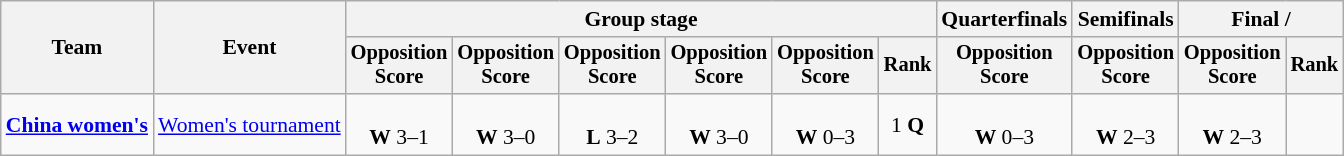<table class=wikitable style=font-size:90%;text-align:center>
<tr>
<th rowspan=2>Team</th>
<th rowspan=2>Event</th>
<th colspan=6>Group stage</th>
<th>Quarterfinals</th>
<th>Semifinals</th>
<th colspan=2>Final / </th>
</tr>
<tr style=font-size:95%>
<th>Opposition<br>Score</th>
<th>Opposition<br>Score</th>
<th>Opposition<br>Score</th>
<th>Opposition<br>Score</th>
<th>Opposition<br>Score</th>
<th>Rank</th>
<th>Opposition<br>Score</th>
<th>Opposition<br>Score</th>
<th>Opposition<br>Score</th>
<th>Rank</th>
</tr>
<tr>
<td align=left><strong><a href='#'>China  women's</a></strong></td>
<td align=left><a href='#'>Women's tournament</a></td>
<td><br><strong>W</strong> 3–1</td>
<td><br><strong>W</strong> 3–0</td>
<td><br><strong>L</strong> 3–2</td>
<td><br><strong>W</strong> 3–0</td>
<td><br><strong>W</strong> 0–3</td>
<td>1 <strong>Q</strong></td>
<td><br><strong>W</strong> 0–3</td>
<td><br><strong>W</strong> 2–3</td>
<td><br><strong>W</strong> 2–3</td>
<td></td>
</tr>
</table>
